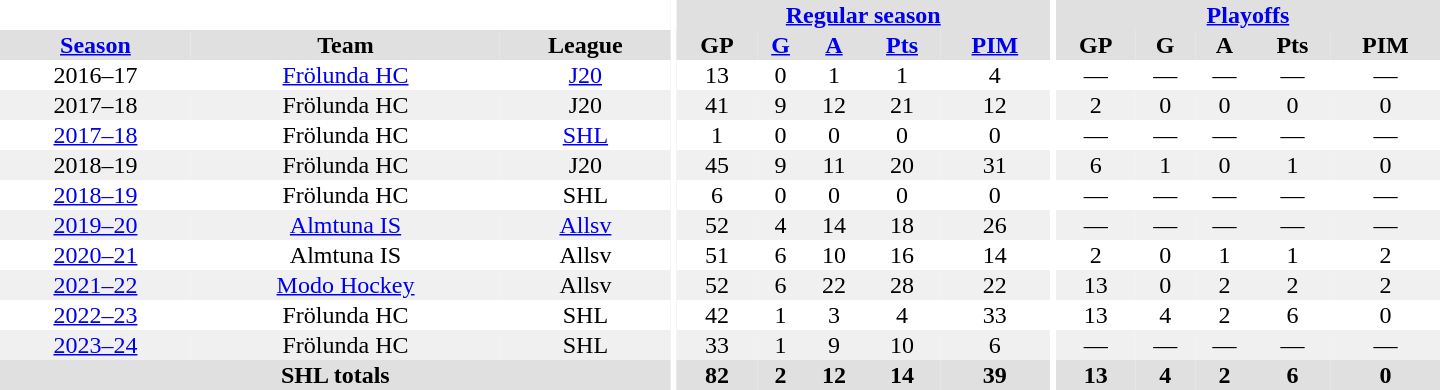<table border="0" cellpadding="1" cellspacing="0" style="text-align:center; width:60em">
<tr bgcolor="#e0e0e0">
<th colspan="3" bgcolor="#ffffff"></th>
<th rowspan="102" bgcolor="#ffffff"></th>
<th colspan="5"><a href='#'>Regular season</a></th>
<th rowspan="102" bgcolor="#ffffff"></th>
<th colspan="5"><a href='#'>Playoffs</a></th>
</tr>
<tr bgcolor="#e0e0e0">
<th><a href='#'>Season</a></th>
<th>Team</th>
<th>League</th>
<th>GP</th>
<th><a href='#'>G</a></th>
<th><a href='#'>A</a></th>
<th><a href='#'>Pts</a></th>
<th><a href='#'>PIM</a></th>
<th>GP</th>
<th>G</th>
<th>A</th>
<th>Pts</th>
<th>PIM</th>
</tr>
<tr>
<td>2016–17</td>
<td><a href='#'>Frölunda HC</a></td>
<td><a href='#'>J20</a></td>
<td>13</td>
<td>0</td>
<td>1</td>
<td>1</td>
<td>4</td>
<td>—</td>
<td>—</td>
<td>—</td>
<td>—</td>
<td>—</td>
</tr>
<tr style="background:#f0f0f0;">
<td>2017–18</td>
<td>Frölunda HC</td>
<td>J20</td>
<td>41</td>
<td>9</td>
<td>12</td>
<td>21</td>
<td>12</td>
<td>2</td>
<td>0</td>
<td>0</td>
<td>0</td>
<td>0</td>
</tr>
<tr>
<td><a href='#'>2017–18</a></td>
<td>Frölunda HC</td>
<td><a href='#'>SHL</a></td>
<td>1</td>
<td>0</td>
<td>0</td>
<td>0</td>
<td>0</td>
<td>—</td>
<td>—</td>
<td>—</td>
<td>—</td>
<td>—</td>
</tr>
<tr style="background:#f0f0f0;">
<td>2018–19</td>
<td>Frölunda HC</td>
<td>J20</td>
<td>45</td>
<td>9</td>
<td>11</td>
<td>20</td>
<td>31</td>
<td>6</td>
<td>1</td>
<td>0</td>
<td>1</td>
<td>0</td>
</tr>
<tr>
<td><a href='#'>2018–19</a></td>
<td>Frölunda HC</td>
<td>SHL</td>
<td>6</td>
<td>0</td>
<td>0</td>
<td>0</td>
<td>0</td>
<td>—</td>
<td>—</td>
<td>—</td>
<td>—</td>
<td>—</td>
</tr>
<tr style="background:#f0f0f0;">
<td><a href='#'>2019–20</a></td>
<td><a href='#'>Almtuna IS</a></td>
<td><a href='#'>Allsv</a></td>
<td>52</td>
<td>4</td>
<td>14</td>
<td>18</td>
<td>26</td>
<td>—</td>
<td>—</td>
<td>—</td>
<td>—</td>
<td>—</td>
</tr>
<tr>
<td><a href='#'>2020–21</a></td>
<td>Almtuna IS</td>
<td>Allsv</td>
<td>51</td>
<td>6</td>
<td>10</td>
<td>16</td>
<td>14</td>
<td>2</td>
<td>0</td>
<td>1</td>
<td>1</td>
<td>2</td>
</tr>
<tr style="background:#f0f0f0;">
<td><a href='#'>2021–22</a></td>
<td><a href='#'>Modo Hockey</a></td>
<td>Allsv</td>
<td>52</td>
<td>6</td>
<td>22</td>
<td>28</td>
<td>22</td>
<td>13</td>
<td>0</td>
<td>2</td>
<td>2</td>
<td>2</td>
</tr>
<tr>
<td><a href='#'>2022–23</a></td>
<td>Frölunda HC</td>
<td>SHL</td>
<td>42</td>
<td>1</td>
<td>3</td>
<td>4</td>
<td>33</td>
<td>13</td>
<td>4</td>
<td>2</td>
<td>6</td>
<td>0</td>
</tr>
<tr style="background:#f0f0f0;">
<td><a href='#'>2023–24</a></td>
<td>Frölunda HC</td>
<td>SHL</td>
<td>33</td>
<td>1</td>
<td>9</td>
<td>10</td>
<td>6</td>
<td>—</td>
<td>—</td>
<td>—</td>
<td>—</td>
<td>—</td>
</tr>
<tr bgcolor="#e0e0e0">
<th colspan="3">SHL totals</th>
<th>82</th>
<th>2</th>
<th>12</th>
<th>14</th>
<th>39</th>
<th>13</th>
<th>4</th>
<th>2</th>
<th>6</th>
<th>0</th>
</tr>
</table>
